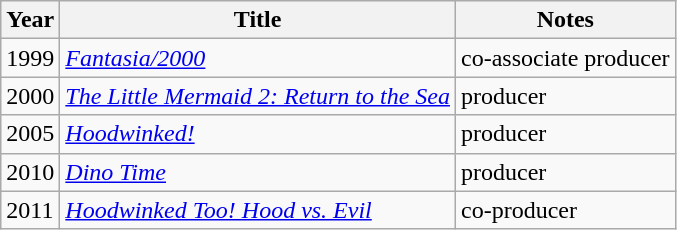<table class="wikitable sortable">
<tr>
<th>Year</th>
<th>Title</th>
<th>Notes</th>
</tr>
<tr>
<td>1999</td>
<td><em><a href='#'>Fantasia/2000</a></em></td>
<td>co-associate producer</td>
</tr>
<tr>
<td>2000</td>
<td><em><a href='#'>The Little Mermaid 2: Return to the Sea</a></em></td>
<td>producer</td>
</tr>
<tr>
<td>2005</td>
<td><em><a href='#'>Hoodwinked!</a></em></td>
<td>producer</td>
</tr>
<tr>
<td>2010</td>
<td><em><a href='#'>Dino Time</a></em></td>
<td>producer</td>
</tr>
<tr>
<td>2011</td>
<td><em><a href='#'>Hoodwinked Too! Hood vs. Evil</a></em></td>
<td>co-producer</td>
</tr>
</table>
